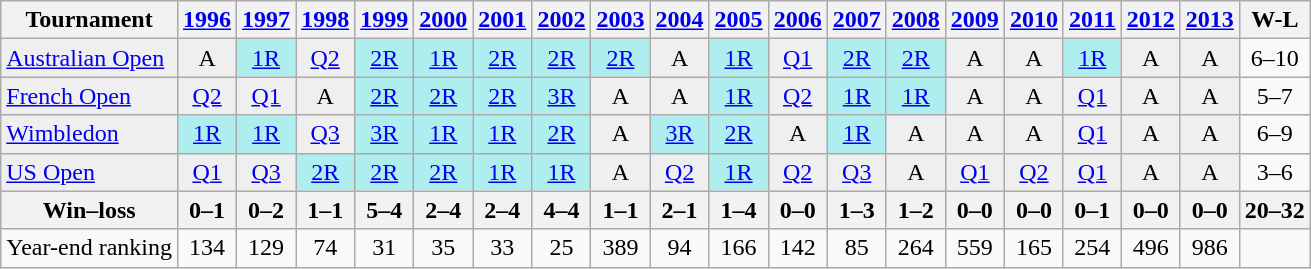<table class="wikitable">
<tr>
<th>Tournament</th>
<th><a href='#'>1996</a></th>
<th><a href='#'>1997</a></th>
<th><a href='#'>1998</a></th>
<th><a href='#'>1999</a></th>
<th><a href='#'>2000</a></th>
<th><a href='#'>2001</a></th>
<th><a href='#'>2002</a></th>
<th><a href='#'>2003</a></th>
<th><a href='#'>2004</a></th>
<th><a href='#'>2005</a></th>
<th><a href='#'>2006</a></th>
<th><a href='#'>2007</a></th>
<th><a href='#'>2008</a></th>
<th><a href='#'>2009</a></th>
<th><a href='#'>2010</a></th>
<th><a href='#'>2011</a></th>
<th><a href='#'>2012</a></th>
<th><a href='#'>2013</a></th>
<th>W-L</th>
</tr>
<tr>
<td style="background:#EFEFEF;"><a href='#'>Australian Open</a></td>
<td align="center" style="background:#EFEFEF;">A</td>
<td align="center" style="background:#afeeee;"><a href='#'>1R</a></td>
<td align="center" style="background:#EFEFEF;"><a href='#'>Q2</a></td>
<td align="center" style="background:#afeeee;"><a href='#'>2R</a></td>
<td align="center" style="background:#afeeee;"><a href='#'>1R</a></td>
<td align="center" style="background:#afeeee;"><a href='#'>2R</a></td>
<td align="center" style="background:#afeeee;"><a href='#'>2R</a></td>
<td align="center" style="background:#afeeee;"><a href='#'>2R</a></td>
<td align="center" style="background:#EFEFEF;">A</td>
<td align="center" style="background:#afeeee;"><a href='#'>1R</a></td>
<td align="center" style="background:#EFEFEF;"><a href='#'>Q1</a></td>
<td align="center" style="background:#afeeee;"><a href='#'>2R</a></td>
<td align="center" style="background:#afeeee;"><a href='#'>2R</a></td>
<td align="center" style="background:#EFEFEF;">A</td>
<td align="center" style="background:#EFEFEF;">A</td>
<td align="center" style="background:#afeeee;"><a href='#'>1R</a></td>
<td align="center" style="background:#EFEFEF;">A</td>
<td align="center" style="background:#EFEFEF;">A</td>
<td style="text-align:center;">6–10</td>
</tr>
<tr>
<td style="background:#EFEFEF;"><a href='#'>French Open</a></td>
<td align="center" style="background:#EFEFEF;"><a href='#'>Q2</a></td>
<td align="center" style="background:#EFEFEF;"><a href='#'>Q1</a></td>
<td align="center" style="background:#EFEFEF;">A</td>
<td align="center" style="background:#afeeee;"><a href='#'>2R</a></td>
<td align="center" style="background:#afeeee;"><a href='#'>2R</a></td>
<td align="center" style="background:#afeeee;"><a href='#'>2R</a></td>
<td align="center" style="background:#afeeee;"><a href='#'>3R</a></td>
<td align="center" style="background:#EFEFEF;">A</td>
<td align="center" style="background:#EFEFEF;">A</td>
<td align="center" style="background:#afeeee;"><a href='#'>1R</a></td>
<td align="center" style="background:#EFEFEF;"><a href='#'>Q2</a></td>
<td align="center" style="background:#afeeee;"><a href='#'>1R</a></td>
<td align="center" style="background:#afeeee;"><a href='#'>1R</a></td>
<td align="center" style="background:#EFEFEF;">A</td>
<td align="center" style="background:#EFEFEF;">A</td>
<td align="center" style="background:#EFEFEF;"><a href='#'>Q1</a></td>
<td align="center" style="background:#EFEFEF;">A</td>
<td align="center" style="background:#EFEFEF;">A</td>
<td style="text-align:center;">5–7</td>
</tr>
<tr>
<td style="background:#EFEFEF;"><a href='#'>Wimbledon</a></td>
<td align="center" style="background:#afeeee;"><a href='#'>1R</a></td>
<td align="center" style="background:#afeeee;"><a href='#'>1R</a></td>
<td align="center" style="background:#EFEFEF;"><a href='#'>Q3</a></td>
<td align="center" style="background:#afeeee;"><a href='#'>3R</a></td>
<td align="center" style="background:#afeeee;"><a href='#'>1R</a></td>
<td align="center" style="background:#afeeee;"><a href='#'>1R</a></td>
<td align="center" style="background:#afeeee;"><a href='#'>2R</a></td>
<td align="center" style="background:#EFEFEF;">A</td>
<td align="center" style="background:#afeeee;"><a href='#'>3R</a></td>
<td align="center" style="background:#afeeee;"><a href='#'>2R</a></td>
<td align="center" style="background:#EFEFEF;">A</td>
<td align="center" style="background:#afeeee;"><a href='#'>1R</a></td>
<td align="center" style="background:#EFEFEF;">A</td>
<td align="center" style="background:#EFEFEF;">A</td>
<td align="center" style="background:#EFEFEF;">A</td>
<td align="center" style="background:#EFEFEF;"><a href='#'>Q1</a></td>
<td align="center" style="background:#EFEFEF;">A</td>
<td align="center" style="background:#EFEFEF;">A</td>
<td style="text-align:center;">6–9</td>
</tr>
<tr>
<td style="background:#EFEFEF;"><a href='#'>US Open</a></td>
<td align="center" style="background:#EFEFEF;"><a href='#'>Q1</a></td>
<td align="center" style="background:#EFEFEF;"><a href='#'>Q3</a></td>
<td align="center" style="background:#afeeee;"><a href='#'>2R</a></td>
<td align="center" style="background:#afeeee;"><a href='#'>2R</a></td>
<td align="center" style="background:#afeeee;"><a href='#'>2R</a></td>
<td align="center" style="background:#afeeee;"><a href='#'>1R</a></td>
<td align="center" style="background:#afeeee;"><a href='#'>1R</a></td>
<td align="center" style="background:#EFEFEF;">A</td>
<td align="center" style="background:#EFEFEF;"><a href='#'>Q2</a></td>
<td align="center" style="background:#afeeee;"><a href='#'>1R</a></td>
<td align="center" style="background:#EFEFEF;"><a href='#'>Q2</a></td>
<td align="center" style="background:#EFEFEF;"><a href='#'>Q3</a></td>
<td align="center" style="background:#EFEFEF;">A</td>
<td align="center" style="background:#EFEFEF;"><a href='#'>Q1</a></td>
<td align="center" style="background:#EFEFEF;"><a href='#'>Q2</a></td>
<td align="center" style="background:#EFEFEF;"><a href='#'>Q1</a></td>
<td align="center" style="background:#EFEFEF;">A</td>
<td align="center" style="background:#EFEFEF;">A</td>
<td style="text-align:center;">3–6</td>
</tr>
<tr>
<th>Win–loss</th>
<th style="text-align:center;">0–1</th>
<th style="text-align:center;">0–2</th>
<th style="text-align:center;">1–1</th>
<th style="text-align:center;">5–4</th>
<th style="text-align:center;">2–4</th>
<th style="text-align:center;">2–4</th>
<th style="text-align:center;">4–4</th>
<th style="text-align:center;">1–1</th>
<th style="text-align:center;">2–1</th>
<th style="text-align:center;">1–4</th>
<th style="text-align:center;">0–0</th>
<th style="text-align:center;">1–3</th>
<th style="text-align:center;">1–2</th>
<th style="text-align:center;">0–0</th>
<th style="text-align:center;">0–0</th>
<th style="text-align:center;">0–1</th>
<th style="text-align:center;">0–0</th>
<th style="text-align:center;">0–0</th>
<th style="text-align:center;">20–32</th>
</tr>
<tr>
<td>Year-end ranking</td>
<td style="text-align:center;">134</td>
<td style="text-align:center;">129</td>
<td style="text-align:center;">74</td>
<td style="text-align:center;">31</td>
<td style="text-align:center;">35</td>
<td style="text-align:center;">33</td>
<td style="text-align:center;">25</td>
<td style="text-align:center;">389</td>
<td style="text-align:center;">94</td>
<td style="text-align:center;">166</td>
<td style="text-align:center;">142</td>
<td style="text-align:center;">85</td>
<td style="text-align:center;">264</td>
<td style="text-align:center;">559</td>
<td style="text-align:center;">165</td>
<td style="text-align:center;">254</td>
<td style="text-align:center;">496</td>
<td style="text-align:center;">986</td>
<td style="text-align:center;"></td>
</tr>
</table>
